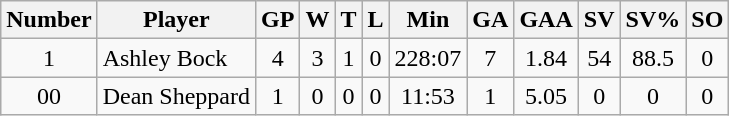<table class="wikitable sortable" style="margin: 1em 1em 1em 0; background: #f9f9f9; border-collapse: collapse; text-align: center; border: 1px solid; padding: 4px; border-spacing=0;">
<tr>
<th>Number</th>
<th>Player</th>
<th>GP</th>
<th>W</th>
<th>T</th>
<th>L</th>
<th>Min</th>
<th>GA</th>
<th>GAA</th>
<th>SV</th>
<th>SV%</th>
<th>SO</th>
</tr>
<tr>
<td>1</td>
<td align=left>Ashley Bock</td>
<td>4</td>
<td>3</td>
<td>1</td>
<td>0</td>
<td>228:07</td>
<td>7</td>
<td>1.84</td>
<td>54</td>
<td>88.5</td>
<td>0</td>
</tr>
<tr>
<td>00</td>
<td align=left>Dean Sheppard</td>
<td>1</td>
<td>0</td>
<td>0</td>
<td>0</td>
<td>11:53</td>
<td>1</td>
<td>5.05</td>
<td>0</td>
<td>0</td>
<td>0</td>
</tr>
</table>
